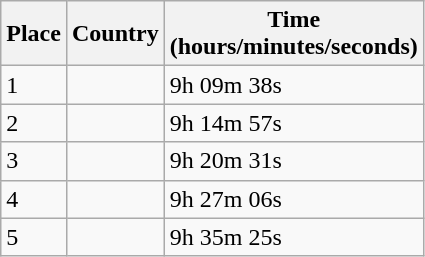<table class="wikitable">
<tr>
<th>Place</th>
<th>Country</th>
<th>Time <br> (hours/minutes/seconds)</th>
</tr>
<tr>
<td>1</td>
<td></td>
<td>9h 09m 38s</td>
</tr>
<tr>
<td>2</td>
<td></td>
<td>9h 14m 57s</td>
</tr>
<tr>
<td>3</td>
<td></td>
<td>9h 20m 31s</td>
</tr>
<tr>
<td>4</td>
<td></td>
<td>9h 27m 06s</td>
</tr>
<tr>
<td>5</td>
<td></td>
<td>9h 35m 25s</td>
</tr>
</table>
